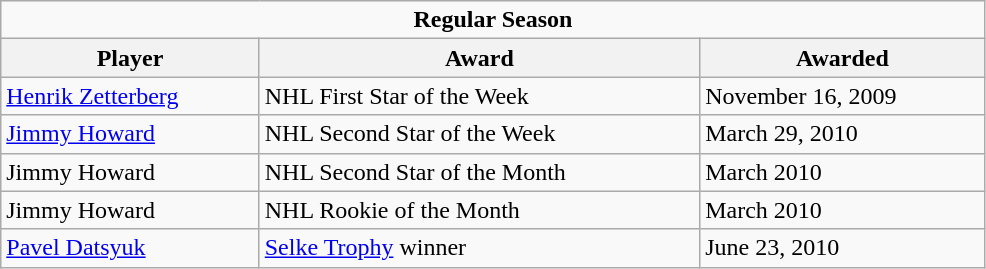<table class="wikitable" width="52%">
<tr>
<td colspan="10" align="center"><strong>Regular Season</strong></td>
</tr>
<tr>
<th>Player</th>
<th>Award</th>
<th>Awarded</th>
</tr>
<tr>
<td><a href='#'>Henrik Zetterberg</a></td>
<td>NHL First Star of the Week</td>
<td>November 16, 2009</td>
</tr>
<tr>
<td><a href='#'>Jimmy Howard</a></td>
<td>NHL Second Star of the Week</td>
<td>March 29, 2010</td>
</tr>
<tr>
<td>Jimmy Howard</td>
<td>NHL Second Star of the Month</td>
<td>March 2010</td>
</tr>
<tr>
<td>Jimmy Howard</td>
<td>NHL Rookie of the Month</td>
<td>March 2010</td>
</tr>
<tr>
<td><a href='#'>Pavel Datsyuk</a></td>
<td><a href='#'>Selke Trophy</a> winner</td>
<td>June 23, 2010</td>
</tr>
</table>
